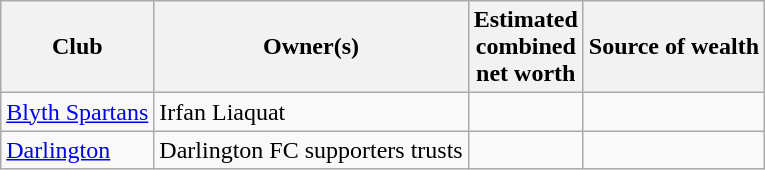<table class="wikitable sortable">
<tr>
<th>Club</th>
<th>Owner(s)</th>
<th>Estimated<br>combined<br>net worth</th>
<th>Source of wealth</th>
</tr>
<tr>
<td><a href='#'>Blyth Spartans</a></td>
<td> Irfan Liaquat</td>
<td></td>
<td></td>
</tr>
<tr>
<td><a href='#'>Darlington</a></td>
<td> Darlington FC supporters trusts</td>
<td></td>
<td></td>
</tr>
</table>
